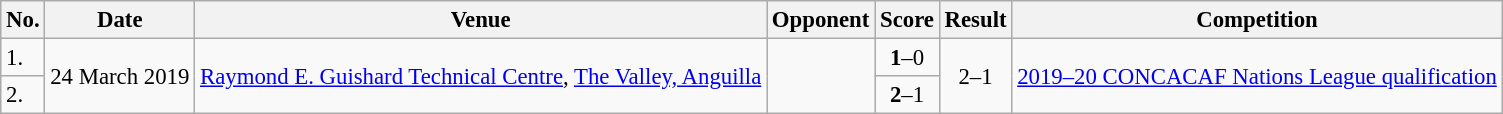<table class="wikitable" style="font-size:95%">
<tr>
<th>No.</th>
<th>Date</th>
<th>Venue</th>
<th>Opponent</th>
<th>Score</th>
<th>Result</th>
<th>Competition</th>
</tr>
<tr>
<td>1.</td>
<td rowspan=2>24 March 2019</td>
<td rowspan=2><a href='#'>Raymond E. Guishard Technical Centre</a>, <a href='#'>The Valley, Anguilla</a></td>
<td rowspan=2></td>
<td align=center><strong>1</strong>–0</td>
<td rowspan=2 style="text-align:center;">2–1</td>
<td rowspan=2><a href='#'>2019–20 CONCACAF Nations League qualification</a></td>
</tr>
<tr>
<td>2.</td>
<td align=center><strong>2</strong>–1</td>
</tr>
</table>
